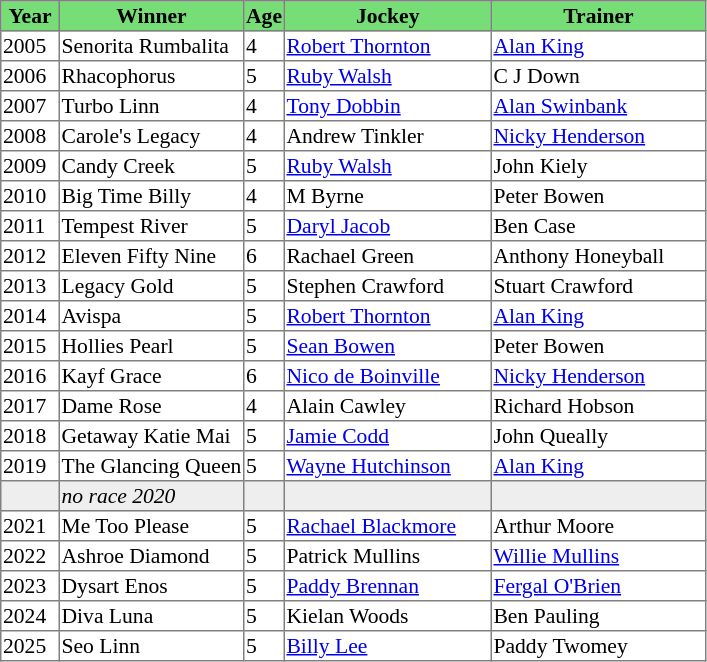<table class = "sortable" | border="1" style="border-collapse: collapse; font-size:90%">
<tr bgcolor="#77dd77" align="center">
<th style="width:36px">Year<br></th>
<th style="width:120px">Winner<br></th>
<th>Age</th>
<th style="width:135px">Jockey<br></th>
<th style="width:140px">Trainer<br></th>
</tr>
<tr>
<td>2005</td>
<td>Senorita Rumbalita</td>
<td>4</td>
<td><a href='#'>Robert Thornton</a></td>
<td><a href='#'>Alan King</a></td>
</tr>
<tr>
<td>2006</td>
<td>Rhacophorus</td>
<td>5</td>
<td><a href='#'>Ruby Walsh</a></td>
<td>C J Down</td>
</tr>
<tr>
<td>2007</td>
<td>Turbo Linn</td>
<td>4</td>
<td><a href='#'>Tony Dobbin</a></td>
<td><a href='#'>Alan Swinbank</a></td>
</tr>
<tr>
<td>2008</td>
<td>Carole's Legacy</td>
<td>4</td>
<td>Andrew Tinkler</td>
<td><a href='#'>Nicky Henderson</a></td>
</tr>
<tr>
<td>2009</td>
<td>Candy Creek</td>
<td>5</td>
<td><a href='#'>Ruby Walsh</a></td>
<td>John Kiely</td>
</tr>
<tr>
<td>2010</td>
<td>Big Time Billy</td>
<td>4</td>
<td>M Byrne</td>
<td>Peter Bowen</td>
</tr>
<tr>
<td>2011</td>
<td>Tempest River</td>
<td>5</td>
<td><a href='#'>Daryl Jacob</a></td>
<td>Ben Case</td>
</tr>
<tr>
<td>2012</td>
<td>Eleven Fifty Nine</td>
<td>6</td>
<td>Rachael Green</td>
<td>Anthony Honeyball</td>
</tr>
<tr>
<td>2013</td>
<td>Legacy Gold</td>
<td>5</td>
<td>Stephen Crawford</td>
<td>Stuart Crawford</td>
</tr>
<tr>
<td>2014</td>
<td>Avispa</td>
<td>5</td>
<td><a href='#'>Robert Thornton</a></td>
<td><a href='#'>Alan King</a></td>
</tr>
<tr>
<td>2015</td>
<td>Hollies Pearl</td>
<td>5</td>
<td><a href='#'>Sean Bowen</a></td>
<td>Peter Bowen</td>
</tr>
<tr>
<td>2016</td>
<td>Kayf Grace</td>
<td>6</td>
<td><a href='#'>Nico de Boinville</a></td>
<td><a href='#'>Nicky Henderson</a></td>
</tr>
<tr>
<td>2017</td>
<td>Dame Rose</td>
<td>4</td>
<td>Alain Cawley</td>
<td>Richard Hobson</td>
</tr>
<tr>
<td>2018</td>
<td>Getaway Katie Mai</td>
<td>5</td>
<td><a href='#'>Jamie Codd</a></td>
<td>John Queally</td>
</tr>
<tr>
<td>2019</td>
<td>The Glancing Queen</td>
<td>5</td>
<td><a href='#'>Wayne Hutchinson</a></td>
<td><a href='#'>Alan King</a></td>
</tr>
<tr bgcolor="#eeeeee">
<td data-sort-value="2020"></td>
<td><em>no race 2020</em> </td>
<td></td>
<td></td>
<td></td>
</tr>
<tr>
<td>2021</td>
<td>Me Too Please</td>
<td>5</td>
<td><a href='#'>Rachael Blackmore</a></td>
<td>Arthur Moore</td>
</tr>
<tr>
<td>2022</td>
<td>Ashroe Diamond</td>
<td>5</td>
<td>Patrick Mullins</td>
<td><a href='#'>Willie Mullins</a></td>
</tr>
<tr>
<td>2023</td>
<td>Dysart Enos</td>
<td>5</td>
<td><a href='#'>Paddy Brennan</a></td>
<td><a href='#'>Fergal O'Brien</a></td>
</tr>
<tr>
<td>2024</td>
<td>Diva Luna</td>
<td>5</td>
<td>Kielan Woods</td>
<td>Ben Pauling</td>
</tr>
<tr>
<td>2025</td>
<td>Seo Linn</td>
<td>5</td>
<td><a href='#'>Billy Lee</a></td>
<td>Paddy Twomey</td>
</tr>
</table>
